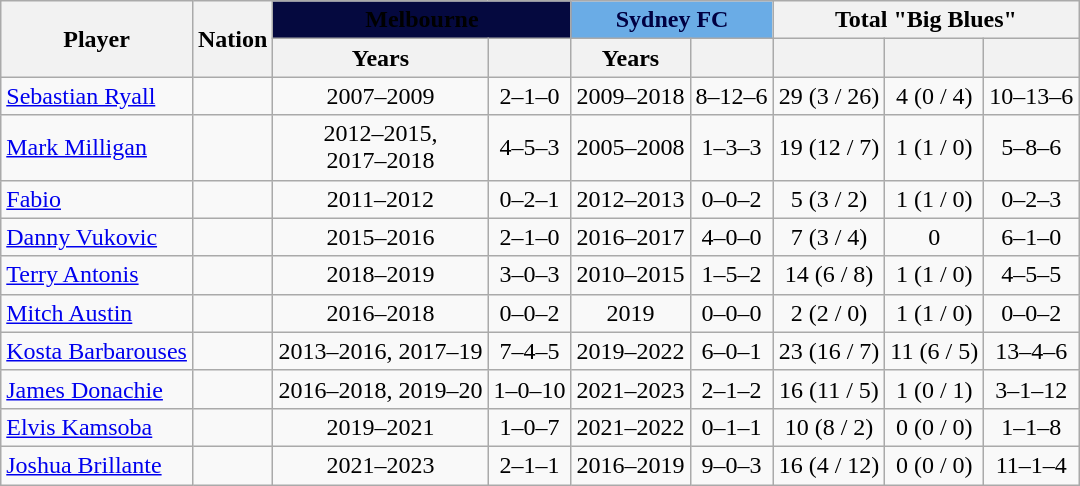<table class="wikitable" style="text-align:center">
<tr>
<th rowspan=2>Player</th>
<th rowspan=2>Nation</th>
<th style="background:#05093F;" colspan=2><span>Melbourne</span></th>
<th style="background:#6AACE6; text-align:center; color:#000042" colspan=2>Sydney FC</th>
<th colspan=3>Total "Big Blues"</th>
</tr>
<tr>
<th>Years</th>
<th></th>
<th>Years</th>
<th></th>
<th></th>
<th></th>
<th></th>
</tr>
<tr>
<td style="text-align:left"><a href='#'>Sebastian Ryall</a></td>
<td></td>
<td>2007–2009</td>
<td>2–1–0</td>
<td>2009–2018</td>
<td>8–12–6</td>
<td>29 (3 / 26)</td>
<td>4 (0 / 4)</td>
<td>10–13–6</td>
</tr>
<tr>
<td style="text-align:left"><a href='#'>Mark Milligan</a></td>
<td style="text-align:center"></td>
<td>2012–2015,<br>2017–2018</td>
<td>4–5–3</td>
<td>2005–2008</td>
<td>1–3–3</td>
<td>19 (12 / 7)</td>
<td>1 (1 / 0)</td>
<td>5–8–6</td>
</tr>
<tr>
<td style="text-align:left"><a href='#'>Fabio</a></td>
<td></td>
<td>2011–2012</td>
<td>0–2–1</td>
<td>2012–2013</td>
<td>0–0–2</td>
<td>5 (3 / 2)</td>
<td>1 (1 / 0)</td>
<td>0–2–3</td>
</tr>
<tr>
<td style="text-align:left"><a href='#'>Danny Vukovic</a></td>
<td></td>
<td>2015–2016</td>
<td>2–1–0</td>
<td>2016–2017</td>
<td>4–0–0</td>
<td>7 (3 / 4)</td>
<td>0</td>
<td>6–1–0</td>
</tr>
<tr>
<td style="text-align:left"><a href='#'>Terry Antonis</a></td>
<td style="text-align:center"></td>
<td>2018–2019</td>
<td>3–0–3</td>
<td>2010–2015</td>
<td>1–5–2</td>
<td>14 (6 / 8)</td>
<td>1 (1 / 0)</td>
<td>4–5–5</td>
</tr>
<tr>
<td style="text-align:left"><a href='#'>Mitch Austin</a></td>
<td style="text-align:center"></td>
<td>2016–2018</td>
<td>0–0–2</td>
<td>2019</td>
<td>0–0–0</td>
<td>2 (2 / 0)</td>
<td>1 (1 / 0)</td>
<td>0–0–2</td>
</tr>
<tr>
<td style="text-align:left"><a href='#'>Kosta Barbarouses</a></td>
<td style="text-align:center"></td>
<td>2013–2016, 2017–19</td>
<td>7–4–5</td>
<td>2019–2022</td>
<td>6–0–1</td>
<td>23 (16 / 7)</td>
<td>11 (6 / 5)</td>
<td>13–4–6</td>
</tr>
<tr>
<td style="text-align:left"><a href='#'>James Donachie</a></td>
<td style="text-align:center"></td>
<td>2016–2018, 2019–20</td>
<td>1–0–10</td>
<td>2021–2023</td>
<td>2–1–2</td>
<td>16 (11 / 5)</td>
<td>1 (0 / 1)</td>
<td>3–1–12</td>
</tr>
<tr>
<td style="text-align:left"><a href='#'>Elvis Kamsoba</a></td>
<td style="text-align:center"></td>
<td>2019–2021</td>
<td>1–0–7</td>
<td>2021–2022</td>
<td>0–1–1</td>
<td>10 (8 / 2)</td>
<td>0 (0 / 0)</td>
<td>1–1–8</td>
</tr>
<tr>
<td style="text-align:left"><a href='#'>Joshua Brillante</a></td>
<td style="text-align:center"></td>
<td>2021–2023</td>
<td>2–1–1</td>
<td>2016–2019</td>
<td>9–0–3</td>
<td>16 (4 / 12)</td>
<td>0 (0 / 0)</td>
<td>11–1–4</td>
</tr>
</table>
